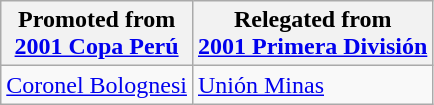<table class="wikitable">
<tr>
<th>Promoted from<br><a href='#'>2001 Copa Perú</a></th>
<th>Relegated from<br><a href='#'>2001 Primera División</a></th>
</tr>
<tr>
<td> <a href='#'>Coronel Bolognesi</a> </td>
<td> <a href='#'>Unión Minas</a> </td>
</tr>
</table>
